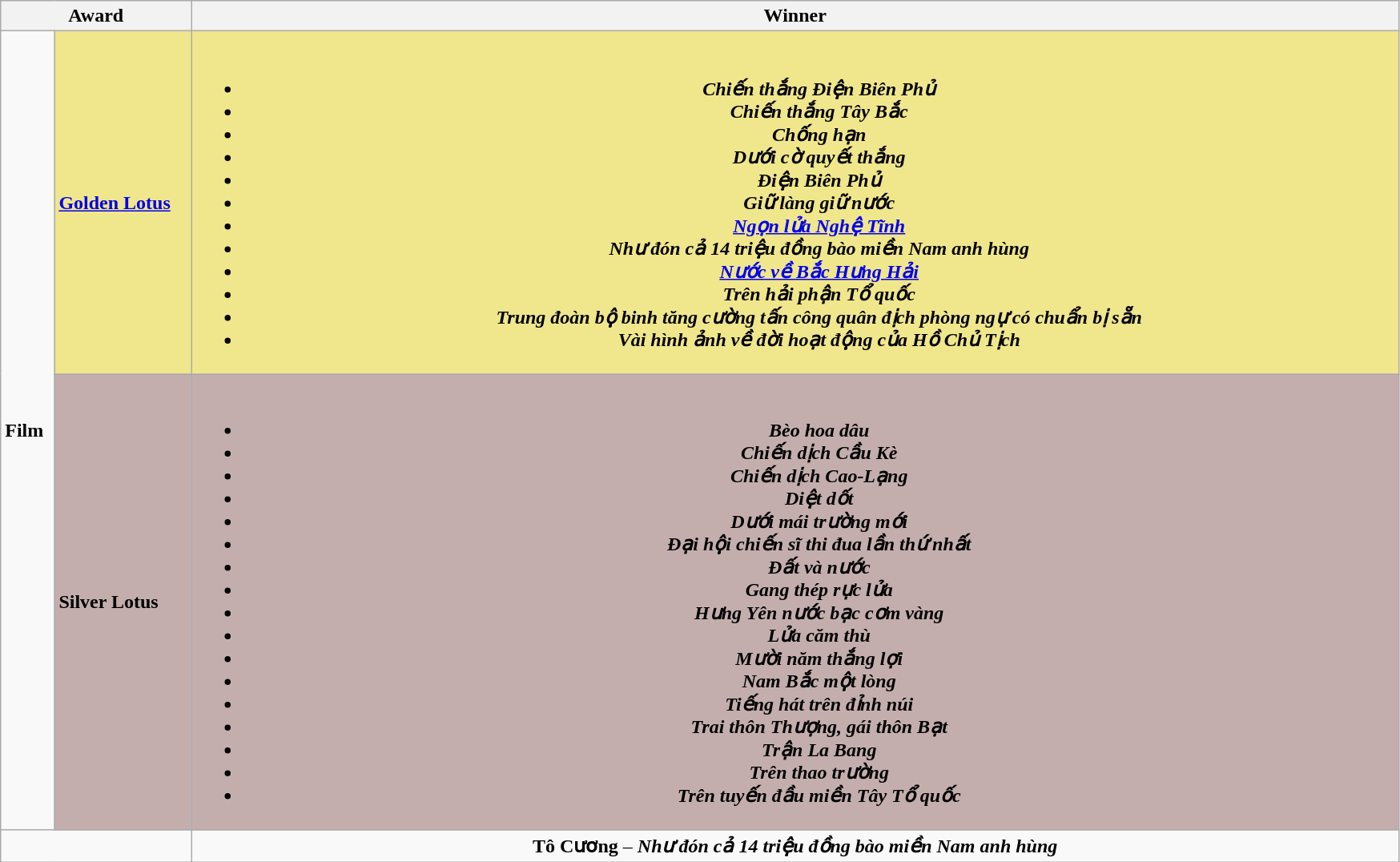<table class=wikitable>
<tr>
<th width="12%" colspan="2">Award</th>
<th width="76%">Winner</th>
</tr>
<tr>
<td rowspan="2"><strong>Film</strong></td>
<td style="background:#F0E68C"><strong><a href='#'>Golden Lotus</a></strong></td>
<td style="background:#F0E68C" align=center><br><ul><li><strong><em>Chiến thắng Điện Biên Phủ</em></strong></li><li><strong><em>Chiến thắng Tây Bắc</em></strong></li><li><strong><em>Chống hạn</em></strong></li><li><strong><em>Dưới cờ quyết thắng</em></strong></li><li><strong><em>Điện Biên Phủ</em></strong></li><li><strong><em>Giữ làng giữ nước</em></strong></li><li><strong><em><a href='#'>Ngọn lửa Nghệ Tĩnh</a></em></strong></li><li><strong><em>Như đón cả 14 triệu đồng bào miền Nam anh hùng</em></strong></li><li><strong><em><a href='#'>Nước về Bắc Hưng Hải</a></em></strong></li><li><strong><em>Trên hải phận Tổ quốc</em></strong></li><li><strong><em>Trung đoàn bộ binh tăng cường tấn công quân địch phòng ngự có chuẩn bị sẵn</em></strong></li><li><strong><em>Vài hình ảnh về đời hoạt động của Hồ Chủ Tịch</em></strong></li></ul></td>
</tr>
<tr>
<td style="background:#C4AEAD"><strong>Silver Lotus</strong></td>
<td style="background:#C4AEAD" align=center><br><ul><li><strong><em>Bèo hoa dâu</em></strong></li><li><strong><em>Chiến dịch Cầu Kè</em></strong></li><li><strong><em>Chiến dịch Cao-Lạng</em></strong></li><li><strong><em>Diệt dốt</em></strong></li><li><strong><em>Dưới mái trường mới</em></strong></li><li><strong><em>Đại hội chiến sĩ thi đua lần thứ nhất</em></strong></li><li><strong><em>Đất và nước</em></strong></li><li><strong><em>Gang thép rực lửa</em></strong></li><li><strong><em>Hưng Yên nước bạc cơm vàng</em></strong></li><li><strong><em>Lửa căm thù</em></strong></li><li><strong><em>Mười năm thắng lợi</em></strong></li><li><strong><em>Nam Bắc một lòng</em></strong></li><li><strong><em>Tiếng hát trên đỉnh núi</em></strong></li><li><strong><em>Trai thôn Thượng, gái thôn Bạt</em></strong></li><li><strong><em>Trận La Bang</em></strong></li><li><strong><em>Trên thao trường</em></strong></li><li><strong><em>Trên tuyến đầu miền Tây Tổ quốc</em></strong></li></ul></td>
</tr>
<tr>
<td colspan="2" align=center><strong></strong></td>
<td align=center><strong>Tô Cương</strong> – <strong><em>Như đón cả 14 triệu đồng bào miền Nam anh hùng</em></strong></td>
</tr>
</table>
